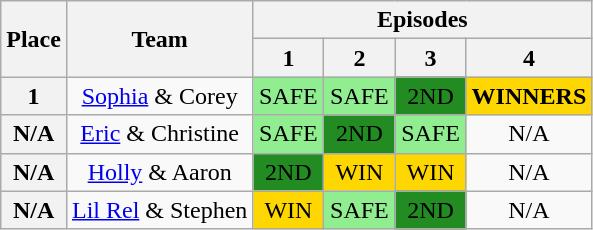<table class="wikitable" style="text-align: center;">
<tr>
<th scope="col" rowspan="2">Place</th>
<th scope="col" rowspan="2">Team</th>
<th scope="col" colspan="4">Episodes</th>
</tr>
<tr>
<th scope="col" style="width:40px">1</th>
<th scope="col" style="width:40px">2</th>
<th scope="col" style="width:40px">3</th>
<th scope="col" style="width:40px">4</th>
</tr>
<tr>
<th scope="row">1</th>
<td><a href='#'>Sophia</a> & Corey</td>
<td style="background:lightgreen;">SAFE</td>
<td style="background:lightgreen;">SAFE</td>
<td style="background:forestgreen;">2ND</td>
<td style="background:gold;"><strong>WINNERS</strong></td>
</tr>
<tr>
<th scope="row">N/A</th>
<td><a href='#'>Eric</a> & Christine</td>
<td style="background:lightgreen;">SAFE</td>
<td style="background:forestgreen;">2ND</td>
<td style="background:lightgreen;">SAFE</td>
<td>N/A</td>
</tr>
<tr>
<th scope="row">N/A</th>
<td><a href='#'>Holly</a> & Aaron</td>
<td style="background:forestgreen;">2ND</td>
<td style="background:gold;">WIN</td>
<td style="background:gold;">WIN</td>
<td>N/A</td>
</tr>
<tr>
<th scope="row">N/A</th>
<td><a href='#'>Lil Rel</a> & Stephen</td>
<td style="background:gold;">WIN</td>
<td style="background:lightgreen;">SAFE</td>
<td style="background:forestgreen;">2ND</td>
<td>N/A</td>
</tr>
</table>
